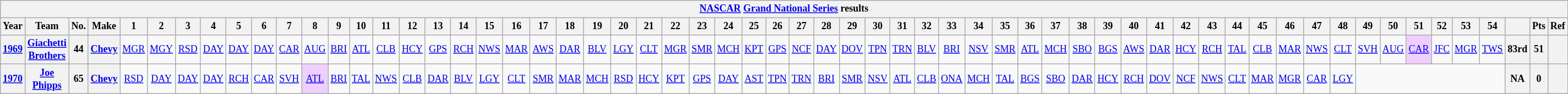<table class="wikitable" style="text-align:center; font-size:75%">
<tr>
<th colspan="68"><a href='#'>NASCAR</a> <a href='#'>Grand National Series</a> results</th>
</tr>
<tr>
<th>Year</th>
<th>Team</th>
<th>No.</th>
<th>Make</th>
<th>1</th>
<th>2</th>
<th>3</th>
<th>4</th>
<th>5</th>
<th>6</th>
<th>7</th>
<th>8</th>
<th>9</th>
<th>10</th>
<th>11</th>
<th>12</th>
<th>13</th>
<th>14</th>
<th>15</th>
<th>16</th>
<th>17</th>
<th>18</th>
<th>19</th>
<th>20</th>
<th>21</th>
<th>22</th>
<th>23</th>
<th>24</th>
<th>25</th>
<th>26</th>
<th>27</th>
<th>28</th>
<th>29</th>
<th>30</th>
<th>31</th>
<th>32</th>
<th>33</th>
<th>34</th>
<th>35</th>
<th>36</th>
<th>37</th>
<th>38</th>
<th>39</th>
<th>40</th>
<th>41</th>
<th>42</th>
<th>43</th>
<th>44</th>
<th>45</th>
<th>46</th>
<th>47</th>
<th>48</th>
<th>49</th>
<th>50</th>
<th>51</th>
<th>52</th>
<th>53</th>
<th>54</th>
<th></th>
<th>Pts</th>
<th>Ref</th>
</tr>
<tr>
<th><a href='#'>1969</a></th>
<th><a href='#'>Giachetti Brothers</a></th>
<th>44</th>
<th><a href='#'>Chevy</a></th>
<td><a href='#'>MGR</a></td>
<td><a href='#'>MGY</a></td>
<td><a href='#'>RSD</a></td>
<td><a href='#'>DAY</a></td>
<td><a href='#'>DAY</a></td>
<td><a href='#'>DAY</a></td>
<td><a href='#'>CAR</a></td>
<td><a href='#'>AUG</a></td>
<td><a href='#'>BRI</a></td>
<td><a href='#'>ATL</a></td>
<td><a href='#'>CLB</a></td>
<td><a href='#'>HCY</a></td>
<td><a href='#'>GPS</a></td>
<td><a href='#'>RCH</a></td>
<td><a href='#'>NWS</a></td>
<td><a href='#'>MAR</a></td>
<td><a href='#'>AWS</a></td>
<td><a href='#'>DAR</a></td>
<td><a href='#'>BLV</a></td>
<td><a href='#'>LGY</a></td>
<td><a href='#'>CLT</a></td>
<td><a href='#'>MGR</a></td>
<td><a href='#'>SMR</a></td>
<td><a href='#'>MCH</a></td>
<td><a href='#'>KPT</a></td>
<td><a href='#'>GPS</a></td>
<td><a href='#'>NCF</a></td>
<td><a href='#'>DAY</a></td>
<td><a href='#'>DOV</a></td>
<td><a href='#'>TPN</a></td>
<td><a href='#'>TRN</a></td>
<td><a href='#'>BLV</a></td>
<td><a href='#'>BRI</a></td>
<td><a href='#'>NSV</a></td>
<td><a href='#'>SMR</a></td>
<td><a href='#'>ATL</a></td>
<td><a href='#'>MCH</a></td>
<td><a href='#'>SBO</a></td>
<td><a href='#'>BGS</a></td>
<td><a href='#'>AWS</a></td>
<td><a href='#'>DAR</a></td>
<td><a href='#'>HCY</a></td>
<td><a href='#'>RCH</a></td>
<td><a href='#'>TAL</a></td>
<td><a href='#'>CLB</a></td>
<td><a href='#'>MAR</a></td>
<td><a href='#'>NWS</a></td>
<td><a href='#'>CLT</a></td>
<td><a href='#'>SVH</a></td>
<td><a href='#'>AUG</a></td>
<td style="background:#EFCFFF;"><a href='#'>CAR</a><br></td>
<td><a href='#'>JFC</a></td>
<td><a href='#'>MGR</a></td>
<td><a href='#'>TWS</a></td>
<th>83rd</th>
<th>51</th>
<th></th>
</tr>
<tr>
<th><a href='#'>1970</a></th>
<th><a href='#'>Joe Phipps</a></th>
<th>65</th>
<th><a href='#'>Chevy</a></th>
<td><a href='#'>RSD</a></td>
<td><a href='#'>DAY</a></td>
<td><a href='#'>DAY</a></td>
<td><a href='#'>DAY</a></td>
<td><a href='#'>RCH</a></td>
<td><a href='#'>CAR</a></td>
<td><a href='#'>SVH</a></td>
<td style="background:#EFCFFF;"><a href='#'>ATL</a><br></td>
<td><a href='#'>BRI</a></td>
<td><a href='#'>TAL</a></td>
<td><a href='#'>NWS</a></td>
<td><a href='#'>CLB</a></td>
<td><a href='#'>DAR</a></td>
<td><a href='#'>BLV</a></td>
<td><a href='#'>LGY</a></td>
<td><a href='#'>CLT</a></td>
<td><a href='#'>SMR</a></td>
<td><a href='#'>MAR</a></td>
<td><a href='#'>MCH</a></td>
<td><a href='#'>RSD</a></td>
<td><a href='#'>HCY</a></td>
<td><a href='#'>KPT</a></td>
<td><a href='#'>GPS</a></td>
<td><a href='#'>DAY</a></td>
<td><a href='#'>AST</a></td>
<td><a href='#'>TPN</a></td>
<td><a href='#'>TRN</a></td>
<td><a href='#'>BRI</a></td>
<td><a href='#'>SMR</a></td>
<td><a href='#'>NSV</a></td>
<td><a href='#'>ATL</a></td>
<td><a href='#'>CLB</a></td>
<td><a href='#'>ONA</a></td>
<td><a href='#'>MCH</a></td>
<td><a href='#'>TAL</a></td>
<td><a href='#'>BGS</a></td>
<td><a href='#'>SBO</a></td>
<td><a href='#'>DAR</a></td>
<td><a href='#'>HCY</a></td>
<td><a href='#'>RCH</a></td>
<td><a href='#'>DOV</a></td>
<td><a href='#'>NCF</a></td>
<td><a href='#'>NWS</a></td>
<td><a href='#'>CLT</a></td>
<td><a href='#'>MAR</a></td>
<td><a href='#'>MGR</a></td>
<td><a href='#'>CAR</a></td>
<td><a href='#'>LGY</a></td>
<td colspan=6></td>
<th>NA</th>
<th>0</th>
<th></th>
</tr>
</table>
